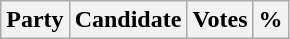<table class="wikitable">
<tr>
<th colspan="2">Party</th>
<th>Candidate</th>
<th>Votes</th>
<th>%<br>

</th>
</tr>
</table>
